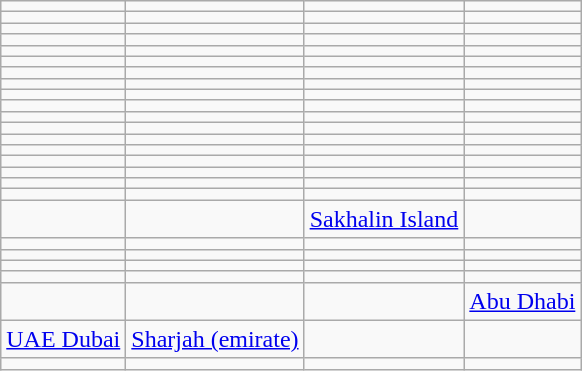<table class="wikitable">
<tr>
<td></td>
<td></td>
<td></td>
<td></td>
</tr>
<tr>
<td></td>
<td></td>
<td></td>
<td></td>
</tr>
<tr>
<td></td>
<td></td>
<td></td>
<td></td>
</tr>
<tr>
<td></td>
<td></td>
<td></td>
<td></td>
</tr>
<tr>
<td></td>
<td></td>
<td></td>
<td></td>
</tr>
<tr>
<td></td>
<td></td>
<td></td>
<td></td>
</tr>
<tr>
<td></td>
<td></td>
<td></td>
<td></td>
</tr>
<tr>
<td></td>
<td></td>
<td></td>
<td></td>
</tr>
<tr>
<td></td>
<td></td>
<td></td>
<td></td>
</tr>
<tr>
<td></td>
<td></td>
<td></td>
<td></td>
</tr>
<tr>
<td></td>
<td></td>
<td></td>
<td></td>
</tr>
<tr>
<td></td>
<td></td>
<td></td>
<td></td>
</tr>
<tr>
<td></td>
<td></td>
<td></td>
<td></td>
</tr>
<tr>
<td></td>
<td></td>
<td></td>
<td></td>
</tr>
<tr>
<td></td>
<td></td>
<td></td>
<td></td>
</tr>
<tr>
<td></td>
<td></td>
<td></td>
<td></td>
</tr>
<tr>
<td></td>
<td></td>
<td></td>
<td></td>
</tr>
<tr>
<td></td>
<td></td>
<td></td>
<td></td>
</tr>
<tr>
<td></td>
<td></td>
<td><a href='#'>Sakhalin Island</a></td>
<td></td>
</tr>
<tr>
<td></td>
<td></td>
<td></td>
<td></td>
</tr>
<tr>
<td></td>
<td></td>
<td></td>
<td></td>
</tr>
<tr>
<td></td>
<td></td>
<td></td>
<td></td>
</tr>
<tr>
<td></td>
<td></td>
<td></td>
<td></td>
</tr>
<tr>
<td></td>
<td></td>
<td></td>
<td><a href='#'>Abu Dhabi</a></td>
</tr>
<tr>
<td><a href='#'>UAE Dubai</a></td>
<td><a href='#'>Sharjah (emirate)</a></td>
<td></td>
<td></td>
</tr>
<tr>
<td></td>
<td></td>
<td></td>
<td></td>
</tr>
</table>
